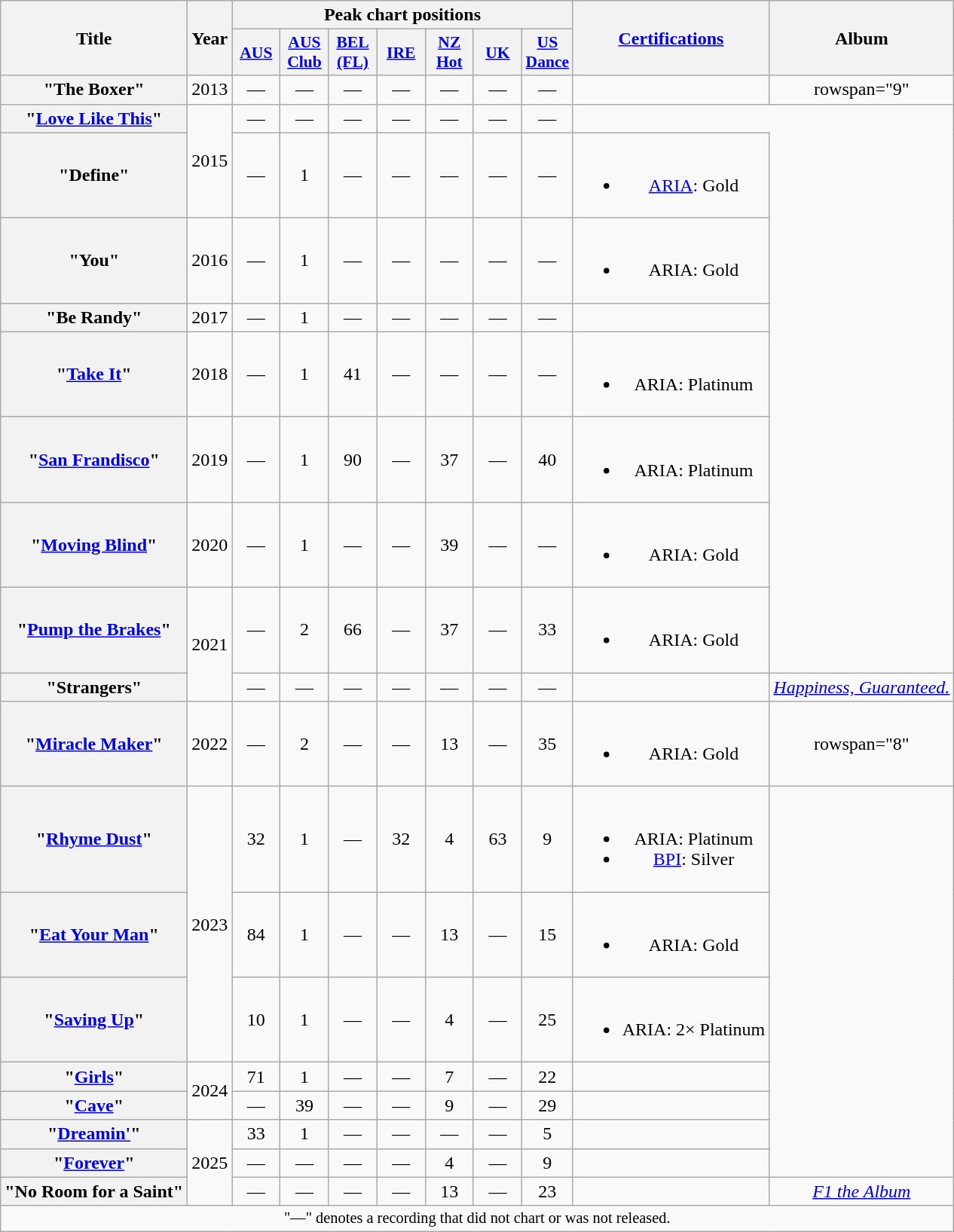<table class="wikitable plainrowheaders" style="text-align:center;">
<tr>
<th scope="col" rowspan="2">Title</th>
<th scope="col" rowspan="2">Year</th>
<th scope="col" colspan="7">Peak chart positions</th>
<th scope="col" rowspan="2"><a href='#'>Certifications</a></th>
<th scope="col" rowspan="2">Album</th>
</tr>
<tr>
<th scope="col" style="width:2.5em;font-size:90%;"><a href='#'>AUS</a><br></th>
<th scope="col" style="width:2.5em;font-size:90%;"><a href='#'>AUS<br>Club</a><br></th>
<th scope="col" style="width:2.5em;font-size:90%;"><a href='#'>BEL<br>(FL)</a><br></th>
<th scope="col" style="width:2.5em;font-size:90%;"><a href='#'>IRE</a><br></th>
<th scope="col" style="width:2.5em;font-size:90%;"><a href='#'>NZ<br>Hot</a><br></th>
<th scope="col" style="width:2.5em;font-size:90%;"><a href='#'>UK</a><br></th>
<th scope="col" style="width:2.5em;font-size:90%;"><a href='#'>US<br>Dance</a><br></th>
</tr>
<tr>
<th scope="row">"The Boxer"</th>
<td>2013</td>
<td>—</td>
<td>—</td>
<td>—</td>
<td>—</td>
<td>—</td>
<td>—</td>
<td>—</td>
<td></td>
<td>rowspan="9" </td>
</tr>
<tr>
<th scope="row">"<a href='#'>Love Like This</a>"</th>
<td rowspan="2">2015</td>
<td>—</td>
<td>—</td>
<td>—</td>
<td>—</td>
<td>—</td>
<td>—</td>
<td>—</td>
</tr>
<tr>
<th scope="row">"Define"<br></th>
<td>—</td>
<td>1</td>
<td>—</td>
<td>—</td>
<td>—</td>
<td>—</td>
<td>—</td>
<td><br><ul><li><a href='#'>ARIA</a>: Gold</li></ul></td>
</tr>
<tr>
<th scope="row">"You"</th>
<td>2016</td>
<td>—</td>
<td>1</td>
<td>—</td>
<td>—</td>
<td>—</td>
<td>—</td>
<td>—</td>
<td><br><ul><li>ARIA: Gold</li></ul></td>
</tr>
<tr>
<th scope="row">"Be Randy"<br></th>
<td>2017</td>
<td>—</td>
<td>1</td>
<td>—</td>
<td>—</td>
<td>—</td>
<td>—</td>
<td>—</td>
<td></td>
</tr>
<tr>
<th scope="row">"<a href='#'>Take It</a>"</th>
<td>2018</td>
<td>—</td>
<td>1</td>
<td>41</td>
<td>—</td>
<td>—</td>
<td>—</td>
<td>—</td>
<td><br><ul><li>ARIA: Platinum</li></ul></td>
</tr>
<tr>
<th scope="row">"<a href='#'>San Frandisco</a>"</th>
<td>2019</td>
<td>—</td>
<td>1</td>
<td>90</td>
<td>—</td>
<td>37</td>
<td>—</td>
<td>40</td>
<td><br><ul><li>ARIA: Platinum</li></ul></td>
</tr>
<tr>
<th scope="row">"<a href='#'>Moving Blind</a>"<br></th>
<td>2020</td>
<td>—</td>
<td>1</td>
<td>—</td>
<td>—</td>
<td>39</td>
<td>—</td>
<td>—</td>
<td><br><ul><li>ARIA: Gold</li></ul></td>
</tr>
<tr>
<th scope="row">"<a href='#'>Pump the Brakes</a>"</th>
<td rowspan="2">2021</td>
<td>—</td>
<td>2</td>
<td>66</td>
<td>—</td>
<td>37</td>
<td>—</td>
<td>33</td>
<td><br><ul><li>ARIA: Gold</li></ul></td>
</tr>
<tr>
<th scope="row">"Strangers"<br></th>
<td>—</td>
<td>—</td>
<td>—</td>
<td>—</td>
<td>—</td>
<td>—</td>
<td>—</td>
<td></td>
<td><em><a href='#'>Happiness, Guaranteed.</a></em></td>
</tr>
<tr>
<th scope="row">"<a href='#'>Miracle Maker</a>"<br></th>
<td>2022</td>
<td>—</td>
<td>2</td>
<td>—</td>
<td>—</td>
<td>13</td>
<td>—</td>
<td>35</td>
<td><br><ul><li>ARIA: Gold</li></ul></td>
<td>rowspan="8" </td>
</tr>
<tr>
<th scope="row">"<a href='#'>Rhyme Dust</a>"<br></th>
<td rowspan="3">2023</td>
<td>32</td>
<td>1</td>
<td>—</td>
<td>32</td>
<td>4</td>
<td>63</td>
<td>9</td>
<td><br><ul><li>ARIA: Platinum</li><li><a href='#'>BPI</a>: Silver</li></ul></td>
</tr>
<tr>
<th scope="row">"<a href='#'>Eat Your Man</a>"<br></th>
<td>84</td>
<td>1</td>
<td>—</td>
<td>—</td>
<td>13</td>
<td>—</td>
<td>15</td>
<td><br><ul><li>ARIA: Gold</li></ul></td>
</tr>
<tr>
<th scope="row">"<a href='#'>Saving Up</a>"</th>
<td>10</td>
<td>1</td>
<td>—</td>
<td>—</td>
<td>4</td>
<td>—</td>
<td>25</td>
<td><br><ul><li>ARIA: 2× Platinum</li></ul></td>
</tr>
<tr>
<th scope="row">"<a href='#'>Girls</a>"</th>
<td rowspan="2">2024</td>
<td>71</td>
<td>1</td>
<td>—</td>
<td>—</td>
<td>7</td>
<td>—</td>
<td>22</td>
<td></td>
</tr>
<tr>
<th scope="row">"<a href='#'>Cave</a>"<br></th>
<td>—</td>
<td>39</td>
<td>—</td>
<td>—</td>
<td>9</td>
<td>—</td>
<td>29</td>
<td></td>
</tr>
<tr>
<th scope="row">"<a href='#'>Dreamin'</a>"<br></th>
<td rowspan="3">2025</td>
<td>33</td>
<td>1</td>
<td>—</td>
<td>—</td>
<td>—</td>
<td>—</td>
<td>5</td>
<td></td>
</tr>
<tr>
<th scope="row">"<a href='#'>Forever</a>"<br></th>
<td>—</td>
<td>—</td>
<td>—</td>
<td>—</td>
<td>4</td>
<td>—</td>
<td>9</td>
<td></td>
</tr>
<tr>
<th scope="row">"No Room for a Saint"<br></th>
<td>—</td>
<td>—</td>
<td>—</td>
<td>—</td>
<td>13</td>
<td>—</td>
<td>23</td>
<td></td>
<td><em><a href='#'>F1 the Album</a></td>
</tr>
<tr>
<td colspan="11" style="font-size:85%">"—" denotes a recording that did not chart or was not released.</td>
</tr>
</table>
